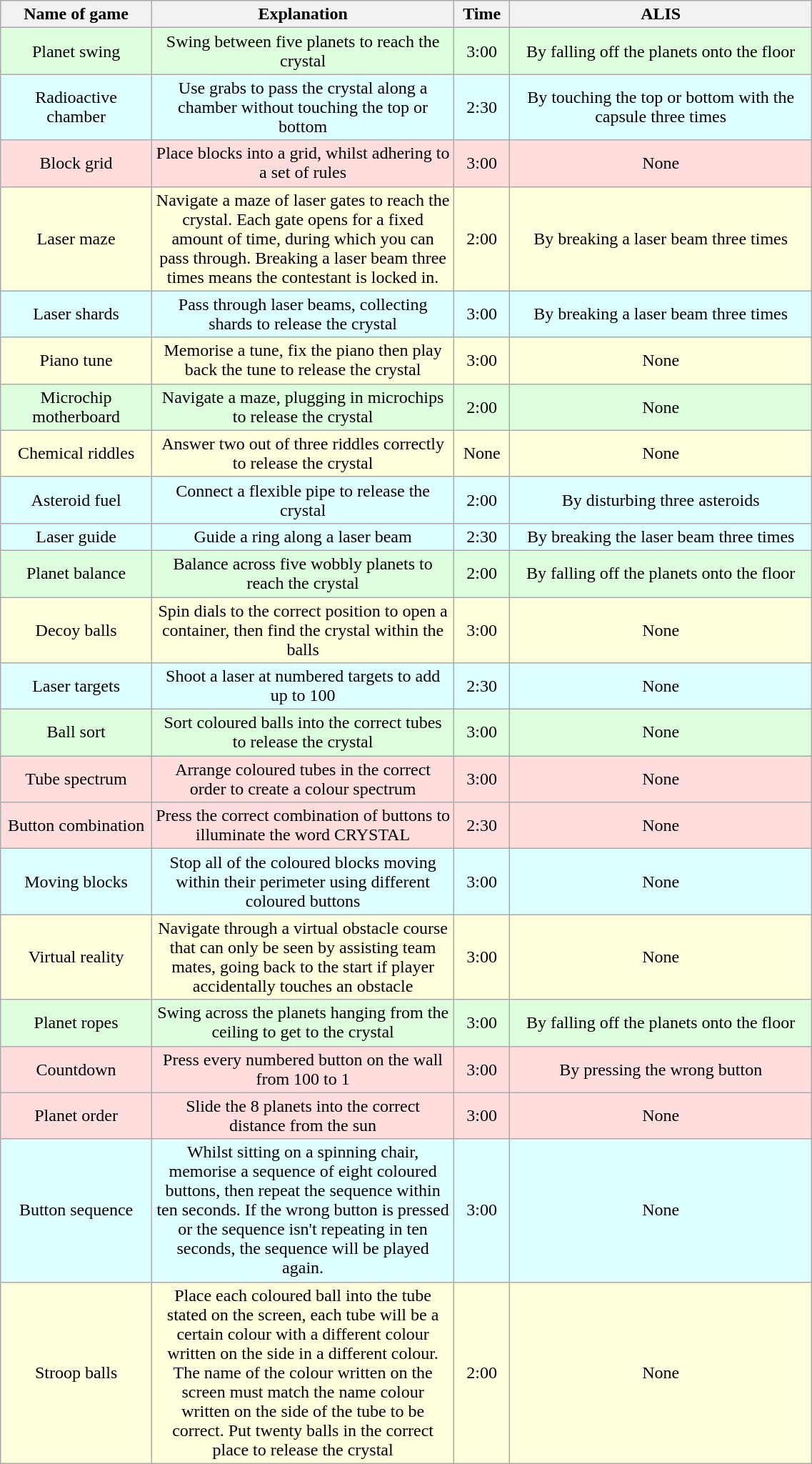<table class="wikitable sortable"  style="width:60%; left:0 auto; text-align:center;">
<tr>
<th style="width:15%;">Name of game</th>
<th style="width:30%;">Explanation</th>
<th style="width:5%;">Time</th>
<th style="width:30%;">ALIS</th>
</tr>
<tr style="background:#dfd;">
<td>Planet swing</td>
<td>Swing between five planets to reach the crystal</td>
<td>3:00</td>
<td>By falling off the planets onto the floor</td>
</tr>
<tr style="background:#dff;">
<td>Radioactive chamber</td>
<td>Use grabs to pass the crystal along a chamber without touching the top or bottom</td>
<td>2:30</td>
<td>By touching the top or bottom with the capsule three times</td>
</tr>
<tr style="background:#fdd;">
<td>Block grid</td>
<td>Place blocks into a grid, whilst adhering to a set of rules</td>
<td>3:00</td>
<td>None</td>
</tr>
<tr style="background:#ffd;">
<td>Laser maze</td>
<td>Navigate a maze of laser gates to reach the crystal. Each gate opens for a fixed amount of time, during which you can pass through. Breaking a laser beam three times means the contestant is locked in.</td>
<td>2:00</td>
<td>By breaking a laser beam three times</td>
</tr>
<tr style="background:#dff;">
<td>Laser shards</td>
<td>Pass through laser beams, collecting shards to release the crystal</td>
<td>3:00</td>
<td>By breaking a laser beam three times</td>
</tr>
<tr style="background:#ffd;">
<td>Piano tune</td>
<td>Memorise a tune, fix the piano then play back the tune to release the crystal</td>
<td>3:00</td>
<td>None</td>
</tr>
<tr style="background:#dfd;">
<td>Microchip motherboard</td>
<td>Navigate a maze, plugging in microchips to release the crystal</td>
<td>2:00</td>
<td>None</td>
</tr>
<tr style="background:#ffd;">
<td>Chemical riddles</td>
<td>Answer two out of three riddles correctly to release the crystal</td>
<td>None</td>
<td>None</td>
</tr>
<tr style="background:#dff;">
<td>Asteroid fuel</td>
<td>Connect a flexible pipe to release the crystal</td>
<td>2:00</td>
<td>By disturbing three asteroids</td>
</tr>
<tr style="background:#dff;">
<td>Laser guide</td>
<td>Guide a ring along a laser beam</td>
<td>2:30</td>
<td>By breaking the laser beam three times</td>
</tr>
<tr style="background:#dfd;">
<td>Planet balance</td>
<td>Balance across five wobbly planets to reach the crystal</td>
<td>2:00</td>
<td>By falling off the planets onto the floor</td>
</tr>
<tr style="background:#ffd;">
<td>Decoy balls</td>
<td>Spin dials to the correct position to open a container, then find the crystal within the balls</td>
<td>3:00</td>
<td>None</td>
</tr>
<tr style="background:#dff;">
<td>Laser targets</td>
<td>Shoot a laser at numbered targets to add up to 100</td>
<td>2:30</td>
<td>None</td>
</tr>
<tr style="background:#dfd;">
<td>Ball sort</td>
<td>Sort coloured balls into the correct tubes to release the crystal</td>
<td>3:00</td>
<td>None</td>
</tr>
<tr style="background:#fdd;">
<td>Tube spectrum</td>
<td>Arrange coloured tubes in the correct order to create a colour spectrum</td>
<td>3:00</td>
<td>None</td>
</tr>
<tr style="background:#fdd;">
<td>Button combination</td>
<td>Press the correct combination of buttons to illuminate the word CRYSTAL</td>
<td>2:30</td>
<td>None</td>
</tr>
<tr style="background:#dff;">
<td>Moving blocks</td>
<td>Stop all of the coloured blocks moving within their perimeter using different coloured buttons</td>
<td>3:00</td>
<td>None</td>
</tr>
<tr style="background:#ffd;">
<td>Virtual reality</td>
<td>Navigate through a virtual obstacle course that can only be seen by assisting team mates, going back to the start if player accidentally touches an obstacle</td>
<td>3:00</td>
<td>None</td>
</tr>
<tr style="background:#dfd;">
<td>Planet ropes</td>
<td>Swing across the planets hanging from the ceiling to get to the crystal</td>
<td>3:00</td>
<td>By falling off the planets onto the floor</td>
</tr>
<tr style="background:#fdd;">
<td>Countdown</td>
<td>Press every numbered button on the wall from 100 to 1</td>
<td>3:00</td>
<td>By pressing the wrong button</td>
</tr>
<tr style="background:#fdd;">
<td>Planet order</td>
<td>Slide the 8 planets into the correct distance from the sun</td>
<td>3:00</td>
<td>None</td>
</tr>
<tr style="background:#dff;">
<td>Button sequence</td>
<td>Whilst sitting on a spinning chair, memorise a sequence of eight coloured buttons, then repeat the sequence within ten seconds. If the wrong button is pressed or the sequence isn't repeating in ten seconds, the sequence will be played again.</td>
<td>3:00</td>
<td>None</td>
</tr>
<tr style="background:#ffd;">
<td>Stroop balls</td>
<td>Place each coloured ball into the tube stated on the screen, each tube will be a certain colour with a different colour written on the side in a different colour. The name of the colour written on the screen must match the name colour written on the side of the tube to be correct. Put twenty balls in the correct place to release the crystal</td>
<td>2:00</td>
<td>None</td>
</tr>
</table>
